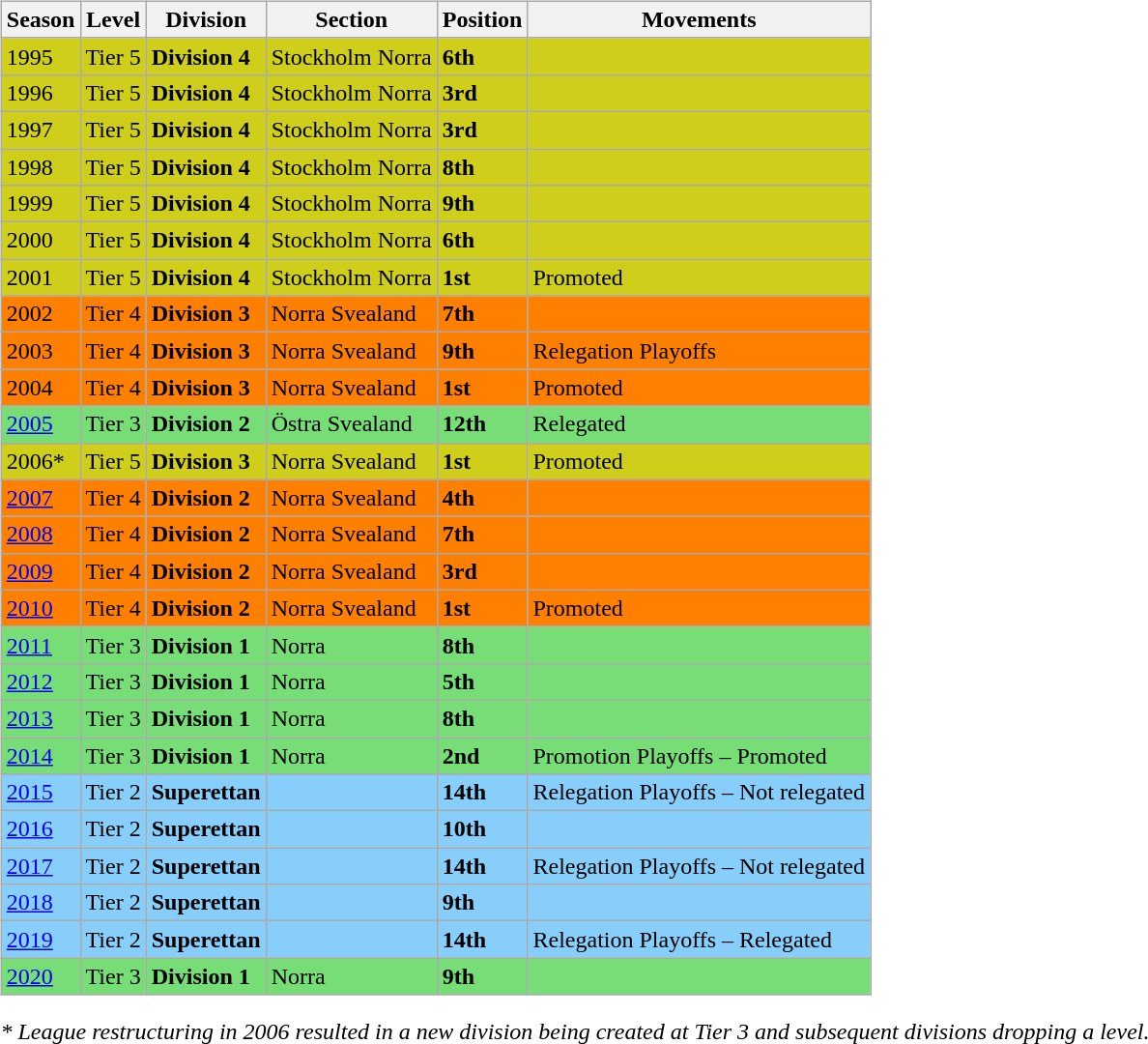<table>
<tr>
<td valign="top" width=0%><br><table class="wikitable">
<tr style="background:#f0f6fa;">
<th><strong>Season</strong></th>
<th><strong>Level</strong></th>
<th><strong>Division</strong></th>
<th><strong>Section</strong></th>
<th><strong>Position</strong></th>
<th><strong>Movements</strong></th>
</tr>
<tr>
<td style="background:#CECE1B;">1995</td>
<td style="background:#CECE1B;">Tier 5</td>
<td style="background:#CECE1B;"><strong>Division 4</strong></td>
<td style="background:#CECE1B;">Stockholm Norra</td>
<td style="background:#CECE1B;"><strong>6th</strong></td>
<td style="background:#CECE1B;"></td>
</tr>
<tr>
<td style="background:#CECE1B;">1996</td>
<td style="background:#CECE1B;">Tier 5</td>
<td style="background:#CECE1B;"><strong>Division 4</strong></td>
<td style="background:#CECE1B;">Stockholm Norra</td>
<td style="background:#CECE1B;"><strong>3rd</strong></td>
<td style="background:#CECE1B;"></td>
</tr>
<tr>
<td style="background:#CECE1B;">1997</td>
<td style="background:#CECE1B;">Tier 5</td>
<td style="background:#CECE1B;"><strong>Division 4</strong></td>
<td style="background:#CECE1B;">Stockholm Norra</td>
<td style="background:#CECE1B;"><strong>3rd</strong></td>
<td style="background:#CECE1B;"></td>
</tr>
<tr>
<td style="background:#CECE1B;">1998</td>
<td style="background:#CECE1B;">Tier 5</td>
<td style="background:#CECE1B;"><strong>Division 4</strong></td>
<td style="background:#CECE1B;">Stockholm Norra</td>
<td style="background:#CECE1B;"><strong>8th</strong></td>
<td style="background:#CECE1B;"></td>
</tr>
<tr>
<td style="background:#CECE1B;">1999</td>
<td style="background:#CECE1B;">Tier 5</td>
<td style="background:#CECE1B;"><strong>Division 4</strong></td>
<td style="background:#CECE1B;">Stockholm Norra</td>
<td style="background:#CECE1B;"><strong>9th</strong></td>
<td style="background:#CECE1B;"></td>
</tr>
<tr>
<td style="background:#CECE1B;">2000</td>
<td style="background:#CECE1B;">Tier 5</td>
<td style="background:#CECE1B;"><strong>Division 4</strong></td>
<td style="background:#CECE1B;">Stockholm Norra</td>
<td style="background:#CECE1B;"><strong>6th</strong></td>
<td style="background:#CECE1B;"></td>
</tr>
<tr>
<td style="background:#CECE1B;">2001</td>
<td style="background:#CECE1B;">Tier 5</td>
<td style="background:#CECE1B;"><strong>Division 4</strong></td>
<td style="background:#CECE1B;">Stockholm Norra</td>
<td style="background:#CECE1B;"><strong>1st</strong></td>
<td style="background:#CECE1B;">Promoted</td>
</tr>
<tr>
<td style="background:#FF7F00;">2002</td>
<td style="background:#FF7F00;">Tier 4</td>
<td style="background:#FF7F00;"><strong>Division 3</strong></td>
<td style="background:#FF7F00;">Norra Svealand</td>
<td style="background:#FF7F00;"><strong>7th</strong></td>
<td style="background:#FF7F00;"></td>
</tr>
<tr>
<td style="background:#FF7F00;">2003</td>
<td style="background:#FF7F00;">Tier 4</td>
<td style="background:#FF7F00;"><strong>Division 3</strong></td>
<td style="background:#FF7F00;">Norra Svealand</td>
<td style="background:#FF7F00;"><strong>9th</strong></td>
<td style="background:#FF7F00;">Relegation Playoffs</td>
</tr>
<tr>
<td style="background:#FF7F00;">2004</td>
<td style="background:#FF7F00;">Tier 4</td>
<td style="background:#FF7F00;"><strong>Division 3</strong></td>
<td style="background:#FF7F00;">Norra Svealand</td>
<td style="background:#FF7F00;"><strong>1st</strong></td>
<td style="background:#FF7F00;">Promoted</td>
</tr>
<tr>
<td style="background:#77DD77;"><a href='#'>2005</a></td>
<td style="background:#77DD77;">Tier 3</td>
<td style="background:#77DD77;"><strong>Division 2</strong></td>
<td style="background:#77DD77;">Östra Svealand</td>
<td style="background:#77DD77;"><strong>12th</strong></td>
<td style="background:#77DD77;">Relegated</td>
</tr>
<tr>
<td style="background:#CECE1B;">2006*</td>
<td style="background:#CECE1B;">Tier 5</td>
<td style="background:#CECE1B;"><strong>Division 3</strong></td>
<td style="background:#CECE1B;">Norra Svealand</td>
<td style="background:#CECE1B;"><strong>1st</strong></td>
<td style="background:#CECE1B;">Promoted</td>
</tr>
<tr>
<td style="background:#FF7F00;"><a href='#'>2007</a></td>
<td style="background:#FF7F00;">Tier 4</td>
<td style="background:#FF7F00;"><strong>Division 2</strong></td>
<td style="background:#FF7F00;">Norra Svealand</td>
<td style="background:#FF7F00;"><strong>4th</strong></td>
<td style="background:#FF7F00;"></td>
</tr>
<tr>
<td style="background:#FF7F00;"><a href='#'>2008</a></td>
<td style="background:#FF7F00;">Tier 4</td>
<td style="background:#FF7F00;"><strong>Division 2</strong></td>
<td style="background:#FF7F00;">Norra Svealand</td>
<td style="background:#FF7F00;"><strong>7th</strong></td>
<td style="background:#FF7F00;"></td>
</tr>
<tr>
<td style="background:#FF7F00;"><a href='#'>2009</a></td>
<td style="background:#FF7F00;">Tier 4</td>
<td style="background:#FF7F00;"><strong>Division 2</strong></td>
<td style="background:#FF7F00;">Norra Svealand</td>
<td style="background:#FF7F00;"><strong>3rd</strong></td>
<td style="background:#FF7F00;"></td>
</tr>
<tr>
<td style="background:#FF7F00;"><a href='#'>2010</a></td>
<td style="background:#FF7F00;">Tier 4</td>
<td style="background:#FF7F00;"><strong>Division 2</strong></td>
<td style="background:#FF7F00;">Norra Svealand</td>
<td style="background:#FF7F00;"><strong>1st</strong></td>
<td style="background:#FF7F00;">Promoted</td>
</tr>
<tr>
<td style="background:#77DD77;"><a href='#'>2011</a></td>
<td style="background:#77DD77;">Tier 3</td>
<td style="background:#77DD77;"><strong>Division 1</strong></td>
<td style="background:#77DD77;">Norra</td>
<td style="background:#77DD77;"><strong>8th</strong></td>
<td style="background:#77DD77;"></td>
</tr>
<tr>
<td style="background:#77DD77;"><a href='#'>2012</a></td>
<td style="background:#77DD77;">Tier 3</td>
<td style="background:#77DD77;"><strong>Division 1</strong></td>
<td style="background:#77DD77;">Norra</td>
<td style="background:#77DD77;"><strong>5th</strong></td>
<td style="background:#77DD77;"></td>
</tr>
<tr>
<td style="background:#77DD77;"><a href='#'>2013</a></td>
<td style="background:#77DD77;">Tier 3</td>
<td style="background:#77DD77;"><strong>Division 1</strong></td>
<td style="background:#77DD77;">Norra</td>
<td style="background:#77DD77;"><strong>8th</strong></td>
<td style="background:#77DD77;"></td>
</tr>
<tr>
<td style="background:#77DD77;"><a href='#'>2014</a></td>
<td style="background:#77DD77;">Tier 3</td>
<td style="background:#77DD77;"><strong>Division 1</strong></td>
<td style="background:#77DD77;">Norra</td>
<td style="background:#77DD77;"><strong>2nd</strong></td>
<td style="background:#77DD77;">Promotion Playoffs – Promoted</td>
</tr>
<tr>
<td style="background:#87CEFA;"><a href='#'>2015</a></td>
<td style="background:#87CEFA;">Tier 2</td>
<td style="background:#87CEFA;"><strong>Superettan</strong></td>
<td style="background:#87CEFA;"></td>
<td style="background:#87CEFA;"><strong>14th</strong></td>
<td style="background:#87CEFA;">Relegation Playoffs – Not relegated</td>
</tr>
<tr>
<td style="background:#87CEFA;"><a href='#'>2016</a></td>
<td style="background:#87CEFA;">Tier 2</td>
<td style="background:#87CEFA;"><strong>Superettan</strong></td>
<td style="background:#87CEFA;"></td>
<td style="background:#87CEFA;"><strong>10th</strong></td>
<td style="background:#87CEFA;"></td>
</tr>
<tr>
<td style="background:#87CEFA;"><a href='#'>2017</a></td>
<td style="background:#87CEFA;">Tier 2</td>
<td style="background:#87CEFA;"><strong>Superettan</strong></td>
<td style="background:#87CEFA;"></td>
<td style="background:#87CEFA;"><strong>14th</strong></td>
<td style="background:#87CEFA;">Relegation Playoffs – Not relegated</td>
</tr>
<tr>
<td style="background:#87CEFA;"><a href='#'>2018</a></td>
<td style="background:#87CEFA;">Tier 2</td>
<td style="background:#87CEFA;"><strong>Superettan</strong></td>
<td style="background:#87CEFA;"></td>
<td style="background:#87CEFA;"><strong>9th</strong></td>
<td style="background:#87CEFA;"></td>
</tr>
<tr>
<td style="background:#87CEFA;"><a href='#'>2019</a></td>
<td style="background:#87CEFA;">Tier 2</td>
<td style="background:#87CEFA;"><strong>Superettan</strong></td>
<td style="background:#87CEFA;"></td>
<td style="background:#87CEFA;"><strong>14th</strong></td>
<td style="background:#87CEFA;">Relegation Playoffs – Relegated</td>
</tr>
<tr>
<td style="background:#77DD77;"><a href='#'>2020</a></td>
<td style="background:#77DD77;">Tier 3</td>
<td style="background:#77DD77;"><strong>Division 1</strong></td>
<td style="background:#77DD77;">Norra</td>
<td style="background:#77DD77;"><strong>9th</strong></td>
<td style="background:#77DD77;"></td>
</tr>
</table>
<em>* League restructuring in 2006 resulted in a new division being created at Tier 3 and subsequent divisions dropping a level.</em>

</td>
</tr>
</table>
